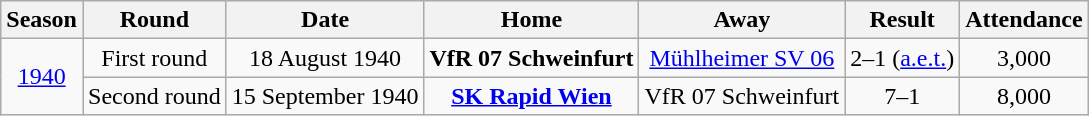<table class="wikitable">
<tr>
<th>Season</th>
<th>Round</th>
<th>Date</th>
<th>Home</th>
<th>Away</th>
<th>Result</th>
<th>Attendance</th>
</tr>
<tr align="center">
<td rowspan=2><a href='#'>1940</a></td>
<td>First round</td>
<td>18 August 1940</td>
<td><strong>VfR 07 Schweinfurt</strong></td>
<td><a href='#'>Mühlheimer SV 06</a></td>
<td>2–1 (<a href='#'>a.e.t.</a>)</td>
<td>3,000</td>
</tr>
<tr align="center">
<td>Second round</td>
<td>15 September 1940</td>
<td><strong><a href='#'>SK Rapid Wien</a></strong></td>
<td>VfR 07 Schweinfurt</td>
<td>7–1</td>
<td>8,000</td>
</tr>
</table>
